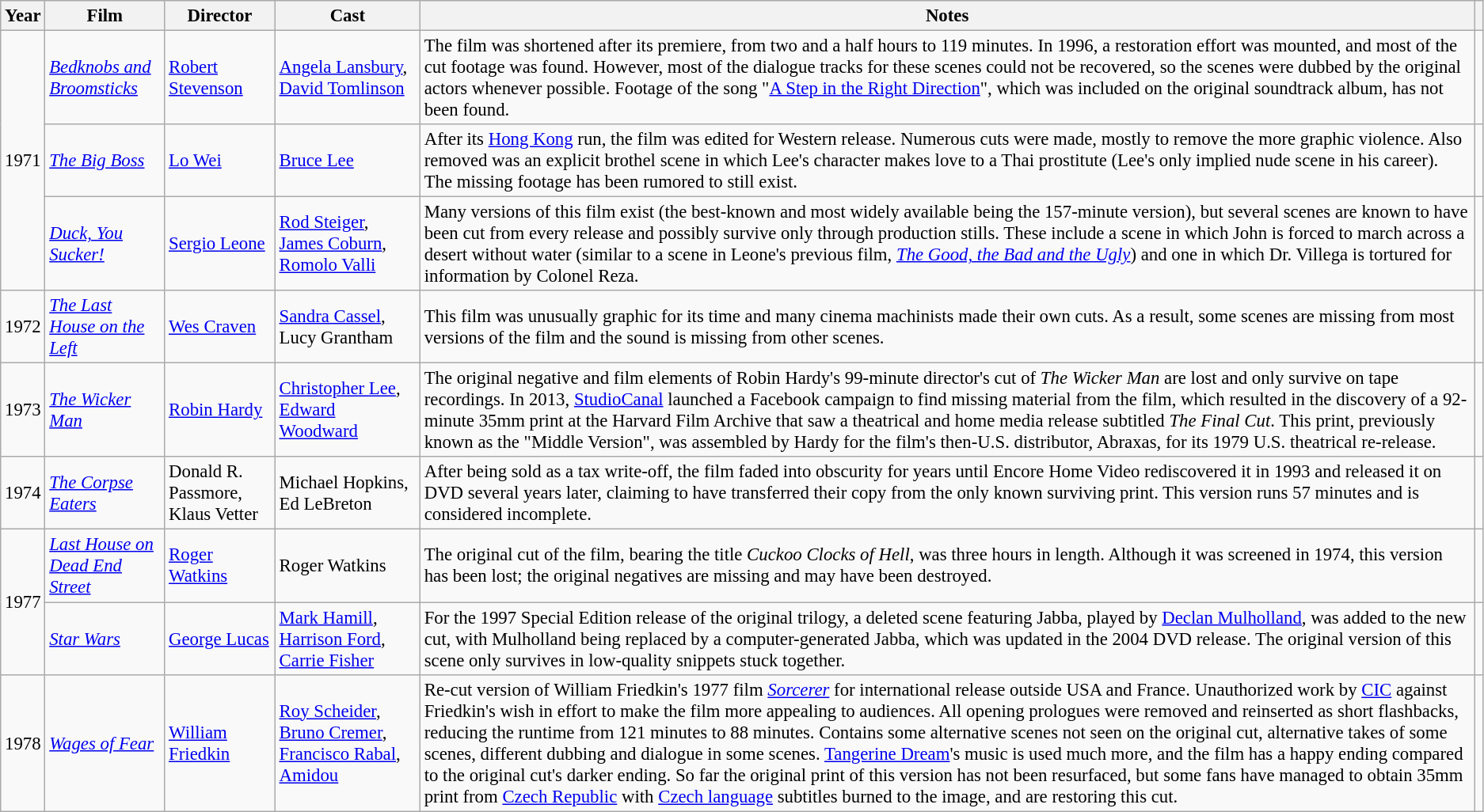<table class="wikitable sortable" style="font-size:95%">
<tr>
<th>Year</th>
<th>Film</th>
<th>Director</th>
<th>Cast</th>
<th>Notes</th>
<th></th>
</tr>
<tr>
<td rowspan="3">1971</td>
<td><em><a href='#'>Bedknobs and Broomsticks</a></em></td>
<td><a href='#'>Robert Stevenson</a></td>
<td><a href='#'>Angela Lansbury</a>, <a href='#'>David Tomlinson</a></td>
<td>The film was shortened after its premiere, from two and a half hours to 119 minutes. In 1996, a restoration effort was mounted, and most of the cut footage was found. However, most of the dialogue tracks for these scenes could not be recovered, so the scenes were dubbed by the original actors whenever possible. Footage of the song "<a href='#'>A Step in the Right Direction</a>", which was included on the original soundtrack album, has not been found.</td>
<td></td>
</tr>
<tr>
<td><em><a href='#'>The Big Boss</a></em></td>
<td><a href='#'>Lo Wei</a></td>
<td><a href='#'>Bruce Lee</a></td>
<td>After its <a href='#'>Hong Kong</a> run, the film was edited for Western release. Numerous cuts were made, mostly to remove the more graphic violence. Also removed was an explicit brothel scene in which Lee's character makes love to a Thai prostitute (Lee's only implied nude scene in his career). The missing footage has been rumored to still exist.</td>
<td></td>
</tr>
<tr>
<td><em><a href='#'>Duck, You Sucker!</a></em></td>
<td><a href='#'>Sergio Leone</a></td>
<td><a href='#'>Rod Steiger</a>, <a href='#'>James Coburn</a>, <a href='#'>Romolo Valli</a></td>
<td>Many versions of this film exist (the best-known and most widely available being the 157-minute version), but several scenes are known to have been cut from every release and possibly survive only through production stills. These include a scene in which John is forced to march across a desert without water (similar to a scene in Leone's previous film, <em><a href='#'>The Good, the Bad and the Ugly</a></em>) and one in which Dr. Villega is tortured for information by Colonel Reza.</td>
<td></td>
</tr>
<tr>
<td>1972</td>
<td><em><a href='#'>The Last House on the Left</a></em></td>
<td><a href='#'>Wes Craven</a></td>
<td><a href='#'>Sandra Cassel</a>, Lucy Grantham</td>
<td>This film was unusually graphic for its time and many cinema machinists made their own cuts. As a result, some scenes are missing from most versions of the film and the sound is missing from other scenes.</td>
<td></td>
</tr>
<tr>
<td>1973</td>
<td><em><a href='#'>The Wicker Man</a></em></td>
<td><a href='#'>Robin Hardy</a></td>
<td><a href='#'>Christopher Lee</a>, <a href='#'>Edward Woodward</a></td>
<td>The original negative and film elements of Robin Hardy's 99-minute director's cut of <em>The Wicker Man</em> are lost and only survive on tape recordings. In 2013, <a href='#'>StudioCanal</a> launched a Facebook campaign to find missing material from the film, which resulted in the discovery of a 92-minute 35mm print at the Harvard Film Archive that saw a theatrical and home media release subtitled <em>The Final Cut</em>. This print, previously known as the "Middle Version", was assembled by Hardy for the film's then-U.S. distributor, Abraxas, for its 1979 U.S. theatrical re-release.</td>
<td></td>
</tr>
<tr>
<td>1974</td>
<td><em><a href='#'>The Corpse Eaters</a></em></td>
<td>Donald R. Passmore, Klaus Vetter</td>
<td>Michael Hopkins, Ed LeBreton</td>
<td>After being sold as a tax write-off, the film faded into obscurity for years until Encore Home Video rediscovered it in 1993 and released it on DVD several years later, claiming to have transferred their copy from the only known surviving print. This version runs 57 minutes and is considered incomplete.</td>
<td></td>
</tr>
<tr>
<td rowspan="2">1977</td>
<td><em><a href='#'>Last House on Dead End Street</a></em></td>
<td><a href='#'>Roger Watkins</a></td>
<td>Roger Watkins</td>
<td>The original cut of the film, bearing the title <em>Cuckoo Clocks of Hell</em>, was three hours in length. Although it was screened in 1974, this version has been lost; the original negatives are missing and may have been destroyed.</td>
<td></td>
</tr>
<tr>
<td><em><a href='#'>Star Wars</a></em></td>
<td><a href='#'>George Lucas</a></td>
<td><a href='#'>Mark Hamill</a>, <a href='#'>Harrison Ford</a>, <a href='#'>Carrie Fisher</a></td>
<td>For the 1997 Special Edition release of the original trilogy, a deleted scene featuring Jabba, played by <a href='#'>Declan Mulholland</a>, was added to the new cut, with Mulholland being replaced by a computer-generated Jabba, which was updated in the 2004 DVD release. The original version of this scene only survives in low-quality snippets stuck together.</td>
<td></td>
</tr>
<tr>
<td>1978</td>
<td><em><a href='#'>Wages of Fear</a></em></td>
<td><a href='#'>William Friedkin</a></td>
<td><a href='#'>Roy Scheider</a>, <a href='#'>Bruno Cremer</a>, <a href='#'>Francisco Rabal</a>, <a href='#'>Amidou</a></td>
<td>Re-cut version of William Friedkin's 1977 film <em><a href='#'>Sorcerer</a></em> for international release outside USA and France. Unauthorized work by <a href='#'>CIC</a> against Friedkin's wish in effort to make the film more appealing to audiences. All opening prologues were removed and reinserted as short flashbacks, reducing the runtime from 121 minutes to 88 minutes. Contains some alternative scenes not seen on the original cut, alternative takes of some scenes, different dubbing and dialogue in some scenes. <a href='#'>Tangerine Dream</a>'s music is used much more, and the film has a happy ending compared to the original cut's darker ending. So far the original print of this version has not been resurfaced, but some fans have managed to obtain 35mm print from <a href='#'>Czech Republic</a> with <a href='#'>Czech language</a> subtitles burned to the image, and are restoring this cut.</td>
<td></td>
</tr>
</table>
